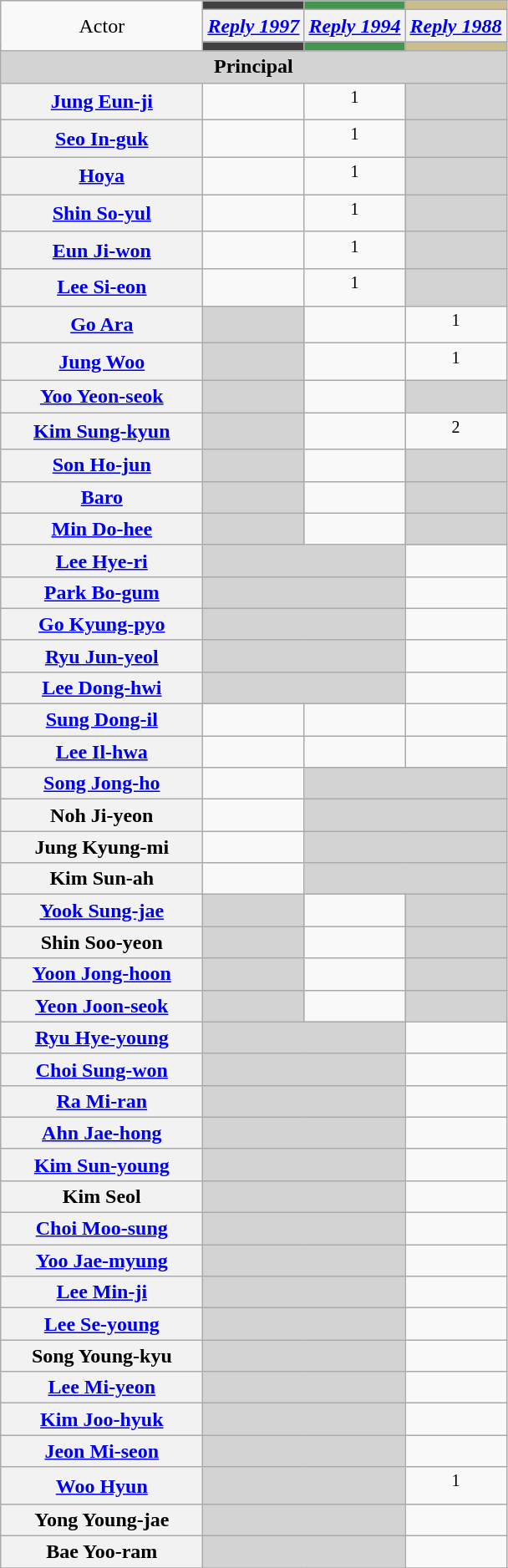<table class="wikitable" style="text-align:center">
<tr>
<td rowspan="3">Actor</td>
<th align="center" width="10%" style="background-color:#404040;"></th>
<th align="center" width="10%" style="background-color:#439650;"></th>
<th align="center" width="10%" style="background-color:#cbbe8a;"></th>
</tr>
<tr>
<th align="center" width="20%"><em><a href='#'>Reply 1997</a></em></th>
<th align="center" width="20%"><em><a href='#'>Reply 1994</a></em></th>
<th align="center" width="20%"><em><a href='#'>Reply 1988</a></em></th>
</tr>
<tr>
<th align="center" width="10%" style="background-color:#404040;"></th>
<th align="center" width="10%" style="background-color:#439650;"></th>
<th align="center" width="10%" style="background-color:#cbbe8a;"></th>
</tr>
<tr>
<th colspan="4" align="center" width="10%" style="background:lightgrey;"><strong>Principal</strong><br></th>
</tr>
<tr>
<th><a href='#'>Jung Eun-ji</a></th>
<td></td>
<td><sup>1</sup></td>
<td colspan="1" style="background:lightgrey;"></td>
</tr>
<tr>
<th><a href='#'>Seo In-guk</a></th>
<td></td>
<td><sup>1</sup></td>
<td colspan="1" style="background:lightgrey;"></td>
</tr>
<tr>
<th><a href='#'>Hoya</a></th>
<td></td>
<td><sup>1</sup></td>
<td colspan="1" style="background:lightgrey;"></td>
</tr>
<tr>
<th><a href='#'>Shin So-yul</a></th>
<td></td>
<td><sup>1</sup></td>
<td colspan="1" style="background:lightgrey;"></td>
</tr>
<tr>
<th><a href='#'>Eun Ji-won</a></th>
<td></td>
<td><sup>1</sup></td>
<td colspan="1" style="background:lightgrey;"></td>
</tr>
<tr>
<th><a href='#'>Lee Si-eon</a></th>
<td></td>
<td><sup>1</sup></td>
<td colspan="1" style="background:lightgrey;"></td>
</tr>
<tr>
<th><a href='#'>Go Ara</a></th>
<td colspan="1" style="background:lightgrey;"></td>
<td></td>
<td><sup>1</sup></td>
</tr>
<tr>
<th><a href='#'>Jung Woo</a></th>
<td colspan="1" style="background:lightgrey;"></td>
<td></td>
<td><sup>1</sup></td>
</tr>
<tr>
<th><a href='#'>Yoo Yeon-seok</a></th>
<td colspan="1" style="background:lightgrey;"></td>
<td></td>
<td colspan="1" style="background:lightgrey;"></td>
</tr>
<tr>
<th><a href='#'>Kim Sung-kyun</a></th>
<td colspan="1" style="background:lightgrey;"></td>
<td></td>
<td><sup>2</sup></td>
</tr>
<tr>
<th><a href='#'>Son Ho-jun</a></th>
<td colspan="1" style="background:lightgrey;"></td>
<td></td>
<td colspan="1" style="background:lightgrey;"></td>
</tr>
<tr>
<th><a href='#'>Baro</a></th>
<td colspan="1" style="background:lightgrey;"></td>
<td></td>
<td colspan="1" style="background:lightgrey;"></td>
</tr>
<tr>
<th><a href='#'>Min Do-hee</a></th>
<td colspan="1" style="background:lightgrey;"></td>
<td></td>
<td colspan="1" style="background:lightgrey;"></td>
</tr>
<tr>
<th><a href='#'>Lee Hye-ri</a></th>
<td colspan="2" style="background:lightgrey;"></td>
<td></td>
</tr>
<tr>
<th><a href='#'>Park Bo-gum</a></th>
<td colspan="2" style="background:lightgrey;"></td>
<td></td>
</tr>
<tr>
<th><a href='#'>Go Kyung-pyo</a></th>
<td colspan="2" style="background:lightgrey;"></td>
<td></td>
</tr>
<tr>
<th><a href='#'>Ryu Jun-yeol</a></th>
<td colspan="2" style="background:lightgrey;"></td>
<td></td>
</tr>
<tr>
<th><a href='#'>Lee Dong-hwi</a></th>
<td colspan="2" style="background:lightgrey;"></td>
<td><br></td>
</tr>
<tr>
<th><a href='#'>Sung Dong-il</a></th>
<td></td>
<td></td>
<td></td>
</tr>
<tr>
<th><a href='#'>Lee Il-hwa</a></th>
<td></td>
<td></td>
<td></td>
</tr>
<tr>
<th><a href='#'>Song Jong-ho</a></th>
<td></td>
<td colspan="2" style="background:lightgrey;"></td>
</tr>
<tr>
<th>Noh Ji-yeon</th>
<td></td>
<td colspan="2" style="background:lightgrey;"></td>
</tr>
<tr>
<th>Jung Kyung-mi</th>
<td></td>
<td colspan="2" style="background:lightgrey;"></td>
</tr>
<tr>
<th>Kim Sun-ah</th>
<td></td>
<td colspan="2" style="background:lightgrey;"></td>
</tr>
<tr>
<th><a href='#'>Yook Sung-jae</a></th>
<td colspan="1" style="background:lightgrey;"></td>
<td></td>
<td colspan="1" style="background:lightgrey;"></td>
</tr>
<tr>
<th>Shin Soo-yeon</th>
<td colspan="1" style="background:lightgrey;"></td>
<td></td>
<td colspan="1" style="background:lightgrey;"></td>
</tr>
<tr>
<th><a href='#'>Yoon Jong-hoon</a></th>
<td colspan="1" style="background:lightgrey;"></td>
<td></td>
<td colspan="1" style="background:lightgrey;"></td>
</tr>
<tr>
<th><a href='#'>Yeon Joon-seok</a></th>
<td colspan="1" style="background:lightgrey;"></td>
<td></td>
<td colspan="1" style="background:lightgrey;"></td>
</tr>
<tr>
<th><a href='#'>Ryu Hye-young</a></th>
<td colspan="2" style="background:lightgrey;"></td>
<td></td>
</tr>
<tr>
<th><a href='#'>Choi Sung-won</a></th>
<td colspan="2" style="background:lightgrey;"></td>
<td></td>
</tr>
<tr>
<th><a href='#'>Ra Mi-ran</a></th>
<td colspan="2" style="background:lightgrey;"></td>
<td></td>
</tr>
<tr>
<th><a href='#'>Ahn Jae-hong</a></th>
<td colspan="2" style="background:lightgrey;"></td>
<td></td>
</tr>
<tr>
<th><a href='#'>Kim Sun-young</a></th>
<td colspan="2" style="background:lightgrey;"></td>
<td></td>
</tr>
<tr>
<th>Kim Seol</th>
<td colspan="2" style="background:lightgrey;"></td>
<td></td>
</tr>
<tr>
<th><a href='#'>Choi Moo-sung</a></th>
<td colspan="2" style="background:lightgrey;"></td>
<td></td>
</tr>
<tr>
<th><a href='#'>Yoo Jae-myung</a></th>
<td colspan="2" style="background:lightgrey;"></td>
<td></td>
</tr>
<tr>
<th><a href='#'>Lee Min-ji</a></th>
<td colspan="2" style="background:lightgrey;"></td>
<td></td>
</tr>
<tr>
<th><a href='#'>Lee Se-young</a></th>
<td colspan="2" style="background:lightgrey;"></td>
<td></td>
</tr>
<tr>
<th>Song Young-kyu</th>
<td colspan="2" style="background:lightgrey;"></td>
<td></td>
</tr>
<tr>
<th><a href='#'>Lee Mi-yeon</a></th>
<td colspan="2" style="background:lightgrey;"></td>
<td></td>
</tr>
<tr>
<th><a href='#'>Kim Joo-hyuk</a></th>
<td colspan="2" style="background:lightgrey;"></td>
<td></td>
</tr>
<tr>
<th><a href='#'>Jeon Mi-seon</a></th>
<td colspan="2" style="background:lightgrey;"></td>
<td></td>
</tr>
<tr>
<th><a href='#'>Woo Hyun</a></th>
<td colspan="2" style="background:lightgrey;"></td>
<td><sup>1</sup></td>
</tr>
<tr>
<th>Yong Young-jae</th>
<td colspan="2" style="background:lightgrey;"></td>
<td></td>
</tr>
<tr>
<th>Bae Yoo-ram</th>
<td colspan="2" style="background:lightgrey;"></td>
<td></td>
</tr>
<tr>
</tr>
</table>
